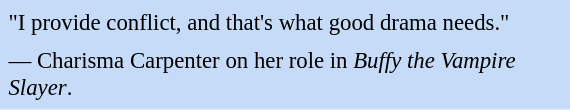<table class="toccolours" style="float: right; margin-left: 1em; margin-right: 2em; font-size: 95%; background:#c6dbf7; color:black; width:25em; max-width: 40%;" cellspacing="5">
<tr>
<td style="text-align: left;">"I provide conflict, and that's what good drama needs."</td>
</tr>
<tr>
<td style="text-align: left;">— Charisma Carpenter on her role in <em>Buffy the Vampire Slayer</em>.</td>
</tr>
</table>
